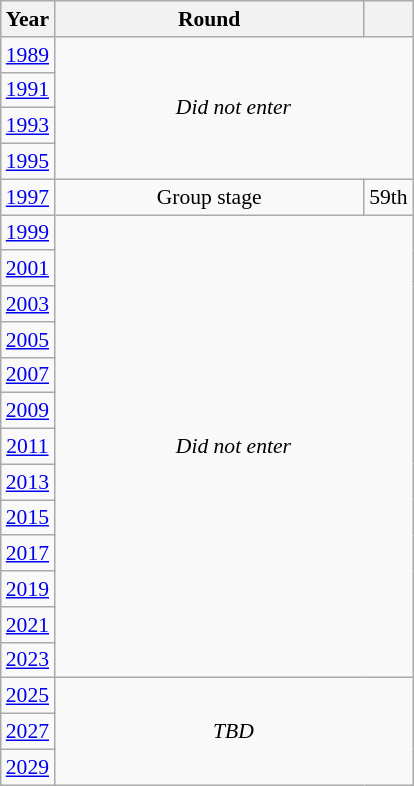<table class="wikitable" style="text-align: center; font-size:90%">
<tr>
<th>Year</th>
<th style="width:200px">Round</th>
<th></th>
</tr>
<tr>
<td><a href='#'>1989</a></td>
<td colspan="2" rowspan="4"><em>Did not enter</em></td>
</tr>
<tr>
<td><a href='#'>1991</a></td>
</tr>
<tr>
<td><a href='#'>1993</a></td>
</tr>
<tr>
<td><a href='#'>1995</a></td>
</tr>
<tr>
<td><a href='#'>1997</a></td>
<td>Group stage</td>
<td>59th</td>
</tr>
<tr>
<td><a href='#'>1999</a></td>
<td colspan="2" rowspan="13"><em>Did not enter</em></td>
</tr>
<tr>
<td><a href='#'>2001</a></td>
</tr>
<tr>
<td><a href='#'>2003</a></td>
</tr>
<tr>
<td><a href='#'>2005</a></td>
</tr>
<tr>
<td><a href='#'>2007</a></td>
</tr>
<tr>
<td><a href='#'>2009</a></td>
</tr>
<tr>
<td><a href='#'>2011</a></td>
</tr>
<tr>
<td><a href='#'>2013</a></td>
</tr>
<tr>
<td><a href='#'>2015</a></td>
</tr>
<tr>
<td><a href='#'>2017</a></td>
</tr>
<tr>
<td><a href='#'>2019</a></td>
</tr>
<tr>
<td><a href='#'>2021</a></td>
</tr>
<tr>
<td><a href='#'>2023</a></td>
</tr>
<tr>
<td><a href='#'>2025</a></td>
<td colspan="2" rowspan="3"><em>TBD</em></td>
</tr>
<tr>
<td><a href='#'>2027</a></td>
</tr>
<tr>
<td><a href='#'>2029</a></td>
</tr>
</table>
